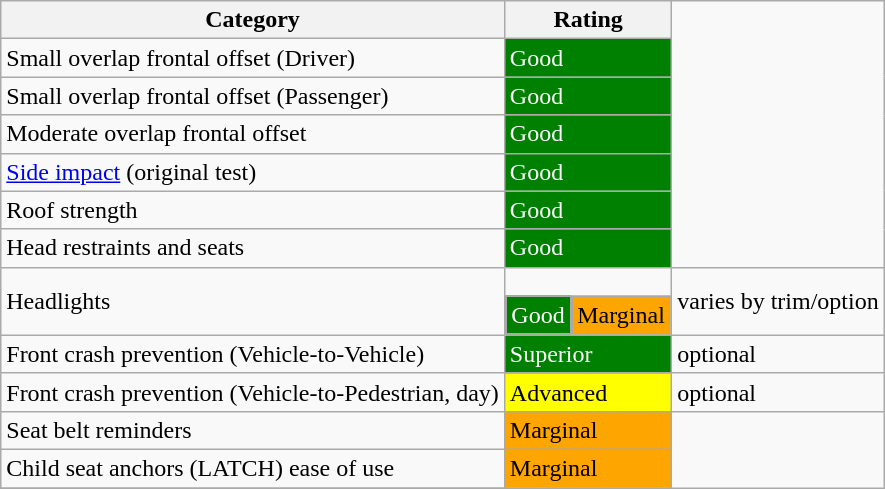<table class="wikitable">
<tr>
<th>Category</th>
<th>Rating</th>
</tr>
<tr>
<td>Small overlap frontal offset (Driver)</td>
<td style="background: green; color: white">Good</td>
</tr>
<tr>
<td>Small overlap frontal offset (Passenger)</td>
<td style="background: green; color: white">Good</td>
</tr>
<tr>
<td>Moderate overlap frontal offset</td>
<td style="background: green; color: white">Good</td>
</tr>
<tr>
<td><a href='#'>Side impact</a> (original test)</td>
<td style="background: green; color: white">Good</td>
</tr>
<tr>
<td>Roof strength</td>
<td style="background: green; color: white">Good</td>
</tr>
<tr>
<td>Head restraints and seats</td>
<td style="background: green; color: white">Good</td>
</tr>
<tr>
<td>Headlights</td>
<td style="margin:0;padding:0"><br><table border=0 cellspacing=0>
<tr>
<td style="color:white;background: green">Good</td>
<td style="background:orange;">Marginal</td>
</tr>
</table>
</td>
<td>varies by trim/option</td>
</tr>
<tr>
<td>Front crash prevention (Vehicle-to-Vehicle)</td>
<td style="color:white;background: green">Superior</td>
<td>optional</td>
</tr>
<tr>
<td>Front crash prevention (Vehicle-to-Pedestrian, day)</td>
<td style="background: yellow">Advanced</td>
<td>optional</td>
</tr>
<tr>
<td>Seat belt reminders</td>
<td style="background:orange;">Marginal</td>
</tr>
<tr>
<td>Child seat anchors (LATCH) ease of use</td>
<td style="background:orange;">Marginal</td>
</tr>
<tr>
</tr>
</table>
